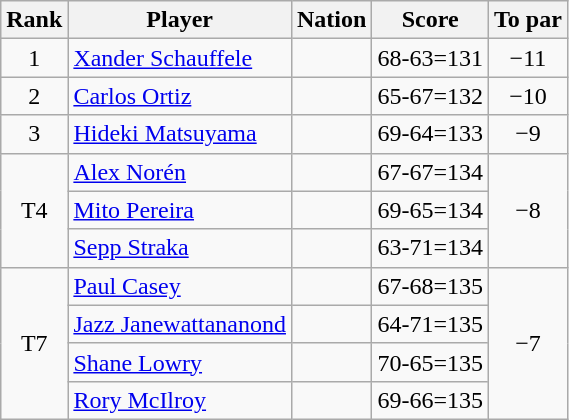<table class="wikitable">
<tr>
<th>Rank</th>
<th>Player</th>
<th>Nation</th>
<th>Score</th>
<th>To par</th>
</tr>
<tr>
<td align=center>1</td>
<td><a href='#'>Xander Schauffele</a></td>
<td></td>
<td align=center>68-63=131</td>
<td align=center>−11</td>
</tr>
<tr>
<td align=center>2</td>
<td><a href='#'>Carlos Ortiz</a></td>
<td></td>
<td align=center>65-67=132</td>
<td align=center>−10</td>
</tr>
<tr>
<td align=center>3</td>
<td><a href='#'>Hideki Matsuyama</a></td>
<td></td>
<td align=center>69-64=133</td>
<td align=center>−9</td>
</tr>
<tr>
<td rowspan=3 align=center>T4</td>
<td><a href='#'>Alex Norén</a></td>
<td></td>
<td align=center>67-67=134</td>
<td rowspan=3 align=center>−8</td>
</tr>
<tr>
<td><a href='#'>Mito Pereira</a></td>
<td></td>
<td align=center>69-65=134</td>
</tr>
<tr>
<td><a href='#'>Sepp Straka</a></td>
<td></td>
<td align=center>63-71=134</td>
</tr>
<tr>
<td rowspan=4 align=center>T7</td>
<td><a href='#'>Paul Casey</a></td>
<td></td>
<td align=center>67-68=135</td>
<td rowspan=4 align=center>−7</td>
</tr>
<tr>
<td><a href='#'>Jazz Janewattananond</a></td>
<td></td>
<td align=center>64-71=135</td>
</tr>
<tr>
<td><a href='#'>Shane Lowry</a></td>
<td></td>
<td align=center>70-65=135</td>
</tr>
<tr>
<td><a href='#'>Rory McIlroy</a></td>
<td></td>
<td align=center>69-66=135</td>
</tr>
</table>
